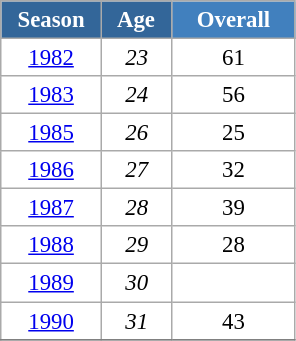<table class="wikitable" style="font-size:95%; text-align:center; border:grey solid 1px; border-collapse:collapse; background:#ffffff;">
<tr>
<th style="background-color:#369; color:white; width:60px;"> Season </th>
<th style="background-color:#369; color:white; width:40px;"> Age </th>
<th style="background-color:#4180be; color:white; width:75px;">Overall</th>
</tr>
<tr>
<td><a href='#'>1982</a></td>
<td><em>23</em></td>
<td>61</td>
</tr>
<tr>
<td><a href='#'>1983</a></td>
<td><em>24</em></td>
<td>56</td>
</tr>
<tr>
<td><a href='#'>1985</a></td>
<td><em>26</em></td>
<td>25</td>
</tr>
<tr>
<td><a href='#'>1986</a></td>
<td><em>27</em></td>
<td>32</td>
</tr>
<tr>
<td><a href='#'>1987</a></td>
<td><em>28</em></td>
<td>39</td>
</tr>
<tr>
<td><a href='#'>1988</a></td>
<td><em>29</em></td>
<td>28</td>
</tr>
<tr>
<td><a href='#'>1989</a></td>
<td><em>30</em></td>
<td></td>
</tr>
<tr>
<td><a href='#'>1990</a></td>
<td><em>31</em></td>
<td>43</td>
</tr>
<tr>
</tr>
</table>
